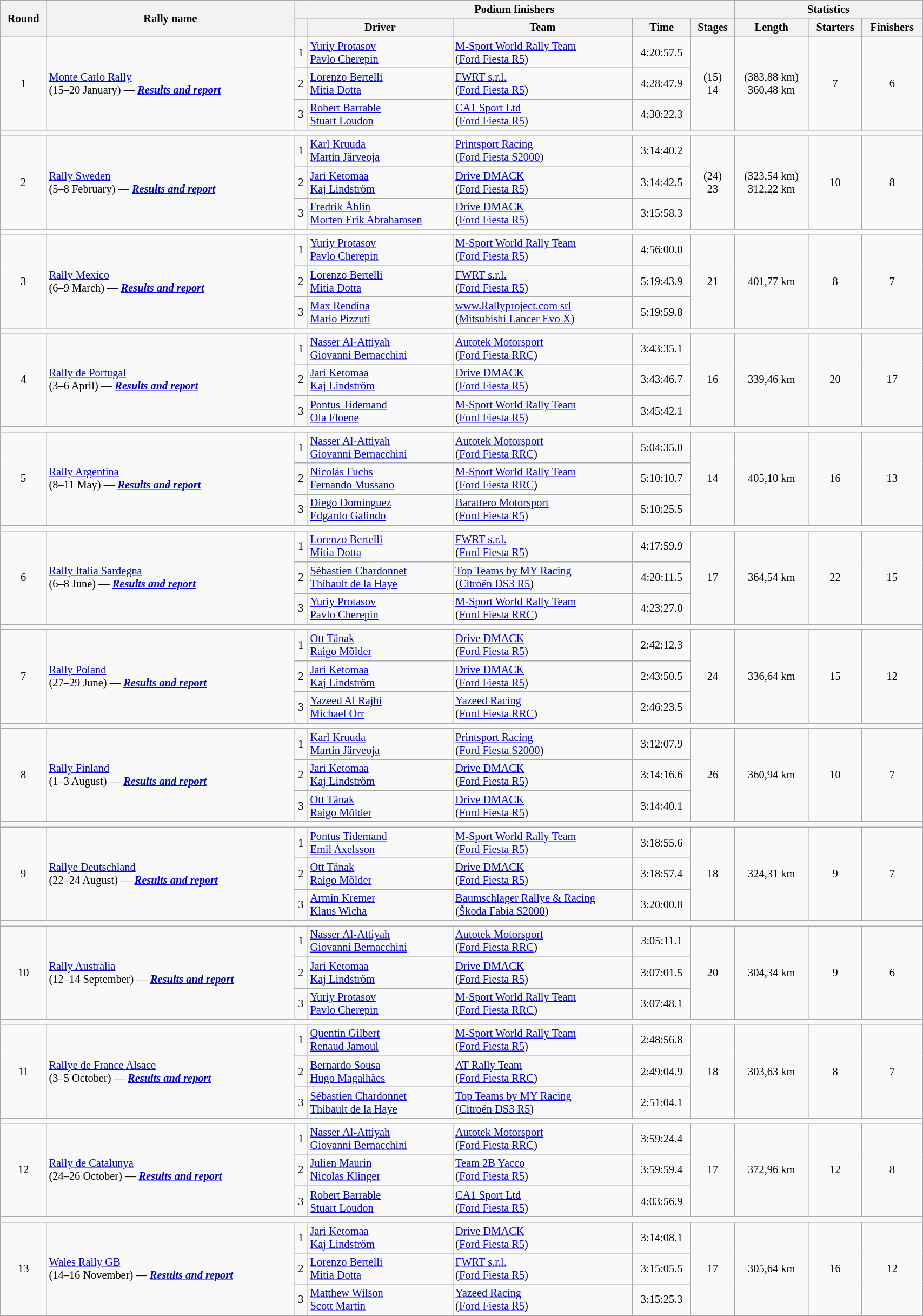<table class="wikitable" width=90% style="font-size:85%;">
<tr>
<th rowspan=2>Round</th>
<th style="width:22em" rowspan=2>Rally name</th>
<th colspan=5>Podium finishers</th>
<th colspan=4>Statistics</th>
</tr>
<tr>
<th></th>
<th>Driver</th>
<th>Team</th>
<th>Time</th>
<th>Stages</th>
<th>Length</th>
<th>Starters</th>
<th>Finishers</th>
</tr>
<tr>
<td rowspan=3 align=center>1</td>
<td rowspan=3> <a href='#'>Monte Carlo Rally</a><br>(15–20 January) — <strong><em><a href='#'>Results and report</a></em></strong></td>
<td align=center>1</td>
<td> <a href='#'>Yuriy Protasov</a><br> <a href='#'>Pavlo Cherepin</a></td>
<td> <a href='#'>M-Sport World Rally Team</a><br>(<a href='#'>Ford Fiesta R5</a>)</td>
<td align=center>4:20:57.5</td>
<td rowspan=3 align=center>(15)<br>14</td>
<td rowspan=3 align=center>(383,88 km)<br>360,48 km</td>
<td rowspan=3 align=center>7</td>
<td rowspan=3 align=center>6</td>
</tr>
<tr>
<td align=center>2</td>
<td> <a href='#'>Lorenzo Bertelli</a> <br> <a href='#'>Mitia Dotta</a></td>
<td> <a href='#'>FWRT s.r.l.</a><br>(<a href='#'>Ford Fiesta R5</a>)</td>
<td align=center>4:28:47.9</td>
</tr>
<tr>
<td align=center>3</td>
<td> <a href='#'>Robert Barrable</a><br> <a href='#'>Stuart Loudon</a></td>
<td> <a href='#'>CA1 Sport Ltd</a><br>(<a href='#'>Ford Fiesta R5</a>)</td>
<td align=center>4:30:22.3</td>
</tr>
<tr>
<td colspan=10></td>
</tr>
<tr>
<td rowspan=3 align=center>2</td>
<td rowspan=3> <a href='#'>Rally Sweden</a><br>(5–8 February) — <strong><em><a href='#'>Results and report</a></em></strong></td>
<td align=center>1</td>
<td> <a href='#'>Karl Kruuda</a><br> <a href='#'>Martin Järveoja</a></td>
<td> <a href='#'>Printsport Racing</a><br>(<a href='#'>Ford Fiesta S2000</a>)</td>
<td align=center>3:14:40.2</td>
<td rowspan=3 align=center>(24)<br>23</td>
<td rowspan=3 align=center>(323,54 km)<br>312,22 km</td>
<td rowspan=3 align=center>10</td>
<td rowspan=3 align=center>8</td>
</tr>
<tr>
<td align=center>2</td>
<td> <a href='#'>Jari Ketomaa</a> <br> <a href='#'>Kaj Lindström</a></td>
<td> <a href='#'>Drive DMACK</a><br>(<a href='#'>Ford Fiesta R5</a>)</td>
<td align=center>3:14:42.5</td>
</tr>
<tr>
<td align=center>3</td>
<td> <a href='#'>Fredrik Åhlin</a><br> <a href='#'>Morten Erik Abrahamsen</a></td>
<td> <a href='#'>Drive DMACK</a><br>(<a href='#'>Ford Fiesta R5</a>)</td>
<td align=center>3:15:58.3</td>
</tr>
<tr>
</tr>
<tr>
<td colspan=10></td>
</tr>
<tr>
<td rowspan=3 align=center>3</td>
<td rowspan=3> <a href='#'>Rally Mexico</a><br>(6–9 March) — <strong><em><a href='#'>Results and report</a></em></strong></td>
<td align=center>1</td>
<td> <a href='#'>Yuriy Protasov</a><br> <a href='#'>Pavlo Cherepin</a></td>
<td> <a href='#'>M-Sport World Rally Team</a><br>(<a href='#'>Ford Fiesta R5</a>)</td>
<td align=center>4:56:00.0</td>
<td rowspan=3 align=center>21</td>
<td rowspan=3 align=center>401,77 km</td>
<td rowspan=3 align=center>8</td>
<td rowspan=3 align=center>7</td>
</tr>
<tr>
<td align=center>2</td>
<td> <a href='#'>Lorenzo Bertelli</a> <br> <a href='#'>Mitia Dotta</a></td>
<td> <a href='#'>FWRT s.r.l.</a><br>(<a href='#'>Ford Fiesta R5</a>)</td>
<td align=center>5:19:43.9</td>
</tr>
<tr>
<td align=center>3</td>
<td> <a href='#'>Max Rendina</a><br> <a href='#'>Mario Pizzuti</a></td>
<td> <a href='#'>www.Rallyproject.com srl</a><br>(<a href='#'>Mitsubishi Lancer Evo X</a>)</td>
<td align=center>5:19:59.8</td>
</tr>
<tr>
<td colspan=10></td>
</tr>
<tr>
<td rowspan=3 align=center>4</td>
<td rowspan=3> <a href='#'>Rally de Portugal</a><br>(3–6 April) — <strong><em><a href='#'>Results and report</a></em></strong></td>
<td align=center>1</td>
<td> <a href='#'>Nasser Al-Attiyah</a><br> <a href='#'>Giovanni Bernacchini</a></td>
<td> <a href='#'>Autotek Motorsport</a><br>(<a href='#'>Ford Fiesta RRC</a>)</td>
<td align=center>3:43:35.1</td>
<td rowspan=3 align=center>16</td>
<td rowspan=3 align=center>339,46 km</td>
<td rowspan=3 align=center>20</td>
<td rowspan=3 align=center>17</td>
</tr>
<tr>
<td align=center>2</td>
<td> <a href='#'>Jari Ketomaa</a><br> <a href='#'>Kaj Lindström</a></td>
<td> <a href='#'>Drive DMACK</a><br>(<a href='#'>Ford Fiesta R5</a>)</td>
<td align=center>3:43:46.7</td>
</tr>
<tr>
<td align=center>3</td>
<td> <a href='#'>Pontus Tidemand</a><br>  <a href='#'>Ola Floene</a></td>
<td> <a href='#'>M-Sport World Rally Team</a><br>(<a href='#'>Ford Fiesta R5</a>)</td>
<td align=center>3:45:42.1</td>
</tr>
<tr>
<td colspan=10></td>
</tr>
<tr>
<td rowspan=3 align=center>5</td>
<td rowspan=3> <a href='#'>Rally Argentina</a><br>(8–11 May) — <strong><em><a href='#'>Results and report</a></em></strong></td>
<td align=center>1</td>
<td> <a href='#'>Nasser Al-Attiyah</a><br> <a href='#'>Giovanni Bernacchini</a></td>
<td> <a href='#'>Autotek Motorsport</a><br>(<a href='#'>Ford Fiesta RRC</a>)</td>
<td align=center>5:04:35.0</td>
<td rowspan=3 align=center>14</td>
<td rowspan=3 align=center>405,10 km</td>
<td rowspan=3 align=center>16</td>
<td rowspan=3 align=center>13</td>
</tr>
<tr>
<td align=center>2</td>
<td> <a href='#'>Nicolás Fuchs</a> <br> <a href='#'>Fernando Mussano</a></td>
<td> <a href='#'>M-Sport World Rally Team</a><br>(<a href='#'>Ford Fiesta RRC</a>)</td>
<td align=center>5:10:10.7</td>
</tr>
<tr>
<td align=center>3</td>
<td> <a href='#'>Diego Domínguez</a> <br> <a href='#'>Edgardo Galindo</a></td>
<td> <a href='#'>Barattero Motorsport</a> <br>(<a href='#'>Ford Fiesta R5</a>)</td>
<td align=center>5:10:25.5</td>
</tr>
<tr>
<td colspan=10></td>
</tr>
<tr>
<td rowspan=3 align=center>6</td>
<td rowspan=3> <a href='#'>Rally Italia Sardegna</a><br>(6–8 June) — <strong><em><a href='#'>Results and report</a></em></strong></td>
<td align=center>1</td>
<td> <a href='#'>Lorenzo Bertelli</a><br> <a href='#'>Mitia Dotta</a></td>
<td> <a href='#'>FWRT s.r.l.</a><br>(<a href='#'>Ford Fiesta R5</a>)</td>
<td align=center>4:17:59.9</td>
<td rowspan=3 align=center>17</td>
<td rowspan=3 align=center>364,54 km</td>
<td rowspan=3 align=center>22</td>
<td rowspan=3 align=center>15</td>
</tr>
<tr>
<td align=center>2</td>
<td> <a href='#'>Sébastien Chardonnet</a><br> <a href='#'>Thibault de la Haye</a></td>
<td> <a href='#'>Top Teams by MY Racing</a><br>(<a href='#'>Citroën DS3 R5</a>)</td>
<td align=center>4:20:11.5</td>
</tr>
<tr>
<td align=center>3</td>
<td> <a href='#'>Yuriy Protasov</a><br> <a href='#'>Pavlo Cherepin</a></td>
<td> <a href='#'>M-Sport World Rally Team</a><br>(<a href='#'>Ford Fiesta RRC</a>)</td>
<td align=center>4:23:27.0</td>
</tr>
<tr>
<td colspan=10></td>
</tr>
<tr>
<td rowspan=3 align=center>7</td>
<td rowspan=3> <a href='#'>Rally Poland</a><br>(27–29 June) — <strong><em><a href='#'>Results and report</a></em></strong></td>
<td align=center>1</td>
<td> <a href='#'>Ott Tänak</a><br> <a href='#'>Raigo Mõlder</a></td>
<td> <a href='#'>Drive DMACK</a><br>(<a href='#'>Ford Fiesta R5</a>)</td>
<td align=center>2:42:12.3</td>
<td rowspan=3 align=center>24</td>
<td rowspan=3 align=center>336,64 km</td>
<td rowspan=3 align=center>15</td>
<td rowspan=3 align=center>12</td>
</tr>
<tr>
<td align=center>2</td>
<td> <a href='#'>Jari Ketomaa</a><br> <a href='#'>Kaj Lindström</a></td>
<td> <a href='#'>Drive DMACK</a><br>(<a href='#'>Ford Fiesta R5</a>)</td>
<td align=center>2:43:50.5</td>
</tr>
<tr>
<td align=center>3</td>
<td> <a href='#'>Yazeed Al Rajhi</a><br> <a href='#'>Michael Orr</a></td>
<td> <a href='#'>Yazeed Racing</a><br>(<a href='#'>Ford Fiesta RRC</a>)</td>
<td align=center>2:46:23.5</td>
</tr>
<tr>
<td colspan=10></td>
</tr>
<tr>
<td rowspan=3 align=center>8</td>
<td rowspan=3> <a href='#'>Rally Finland</a><br>(1–3 August) — <strong><em><a href='#'>Results and report</a></em></strong></td>
<td align=center>1</td>
<td> <a href='#'>Karl Kruuda</a><br> <a href='#'>Martin Järveoja</a></td>
<td> <a href='#'>Printsport Racing</a><br>(<a href='#'>Ford Fiesta S2000</a>)</td>
<td align=center>3:12:07.9</td>
<td rowspan=3 align=center>26</td>
<td rowspan=3 align=center>360,94 km</td>
<td rowspan=3 align=center>10</td>
<td rowspan=3 align=center>7</td>
</tr>
<tr>
<td align=center>2</td>
<td> <a href='#'>Jari Ketomaa</a><br> <a href='#'>Kaj Lindström</a></td>
<td> <a href='#'>Drive DMACK</a><br>(<a href='#'>Ford Fiesta R5</a>)</td>
<td align=center>3:14:16.6</td>
</tr>
<tr>
<td align=center>3</td>
<td> <a href='#'>Ott Tänak</a><br> <a href='#'>Raigo Mõlder</a></td>
<td> <a href='#'>Drive DMACK</a><br>(<a href='#'>Ford Fiesta R5</a>)</td>
<td align=center>3:14:40.1</td>
</tr>
<tr>
<td colspan=10></td>
</tr>
<tr>
<td rowspan=3 align=center>9</td>
<td rowspan=3> <a href='#'>Rallye Deutschland</a><br>(22–24 August) — <strong><em><a href='#'>Results and report</a></em></strong></td>
<td align=center>1</td>
<td> <a href='#'>Pontus Tidemand</a><br> <a href='#'>Emil Axelsson</a></td>
<td> <a href='#'>M-Sport World Rally Team</a><br>(<a href='#'>Ford Fiesta R5</a>)</td>
<td align=center>3:18:55.6</td>
<td rowspan=3 align=center>18</td>
<td rowspan=3 align=center>324,31 km</td>
<td rowspan=3 align=center>9</td>
<td rowspan=3 align=center>7</td>
</tr>
<tr>
<td align=center>2</td>
<td> <a href='#'>Ott Tänak</a><br> <a href='#'>Raigo Mõlder</a></td>
<td> <a href='#'>Drive DMACK</a><br>(<a href='#'>Ford Fiesta R5</a>)</td>
<td align=center>3:18:57.4</td>
</tr>
<tr>
<td align=center>3</td>
<td> <a href='#'>Armin Kremer</a><br> <a href='#'>Klaus Wicha</a></td>
<td> <a href='#'>Baumschlager Rallye & Racing</a><br>(<a href='#'>Škoda Fabia S2000</a>)</td>
<td align=center>3:20:00.8</td>
</tr>
<tr>
<td colspan=10></td>
</tr>
<tr>
<td rowspan=3 align=center>10</td>
<td rowspan=3> <a href='#'>Rally Australia</a><br>(12–14 September) — <strong><em><a href='#'>Results and report</a></em></strong></td>
<td align=center>1</td>
<td> <a href='#'>Nasser Al-Attiyah</a><br> <a href='#'>Giovanni Bernacchini</a></td>
<td> <a href='#'>Autotek Motorsport</a><br>(<a href='#'>Ford Fiesta RRC</a>)</td>
<td align=center>3:05:11.1</td>
<td rowspan=3 align=center>20</td>
<td rowspan=3 align=center>304,34 km</td>
<td rowspan=3 align=center>9</td>
<td rowspan=3 align=center>6</td>
</tr>
<tr>
<td align=center>2</td>
<td> <a href='#'>Jari Ketomaa</a><br> <a href='#'>Kaj Lindström</a></td>
<td> <a href='#'>Drive DMACK</a><br>(<a href='#'>Ford Fiesta R5</a>)</td>
<td align=center>3:07:01.5</td>
</tr>
<tr>
<td align=center>3</td>
<td> <a href='#'>Yuriy Protasov</a><br> <a href='#'>Pavlo Cherepin</a></td>
<td> <a href='#'>M-Sport World Rally Team</a><br>(<a href='#'>Ford Fiesta RRC</a>)</td>
<td align=center>3:07:48.1</td>
</tr>
<tr>
<td colspan=10></td>
</tr>
<tr>
<td rowspan=3 align=center>11</td>
<td rowspan=3> <a href='#'>Rallye de France Alsace</a><br>(3–5 October) — <strong><em><a href='#'>Results and report</a></em></strong></td>
<td align=center>1</td>
<td> <a href='#'>Quentin Gilbert</a><br> <a href='#'>Renaud Jamoul</a></td>
<td> <a href='#'>M-Sport World Rally Team</a><br>(<a href='#'>Ford Fiesta R5</a>)</td>
<td align=center>2:48:56.8</td>
<td rowspan=3 align=center>18</td>
<td rowspan=3 align=center>303,63 km</td>
<td rowspan=3 align=center>8</td>
<td rowspan=3 align=center>7</td>
</tr>
<tr>
<td align=center>2</td>
<td> <a href='#'>Bernardo Sousa</a><br> <a href='#'>Hugo Magalhães</a></td>
<td> <a href='#'>AT Rally Team</a><br>(<a href='#'>Ford Fiesta RRC</a>)</td>
<td align=center>2:49:04.9</td>
</tr>
<tr>
<td align=center>3</td>
<td> <a href='#'>Sébastien Chardonnet</a><br> <a href='#'>Thibault de la Haye</a></td>
<td> <a href='#'>Top Teams by MY Racing</a><br>(<a href='#'>Citroën DS3 R5</a>)</td>
<td align=center>2:51:04.1</td>
</tr>
<tr>
<td colspan=10></td>
</tr>
<tr>
<td rowspan=3 align=center>12</td>
<td rowspan=3> <a href='#'>Rally de Catalunya</a><br>(24–26 October) — <strong><em><a href='#'>Results and report</a></em></strong></td>
<td align=center>1</td>
<td> <a href='#'>Nasser Al-Attiyah</a><br> <a href='#'>Giovanni Bernacchini</a></td>
<td> <a href='#'>Autotek Motorsport</a><br>(<a href='#'>Ford Fiesta RRC</a>)</td>
<td align=center>3:59:24.4</td>
<td rowspan=3 align=center>17</td>
<td rowspan=3 align=center>372,96 km</td>
<td rowspan=3 align=center>12</td>
<td rowspan=3 align=center>8</td>
</tr>
<tr>
<td align=center>2</td>
<td> <a href='#'>Julien Maurin</a><br> <a href='#'>Nicolas Klinger</a></td>
<td> <a href='#'>Team 2B Yacco</a><br>(<a href='#'>Ford Fiesta R5</a>)</td>
<td align=center>3:59:59.4</td>
</tr>
<tr>
<td align=center>3</td>
<td> <a href='#'>Robert Barrable</a><br> <a href='#'>Stuart Loudon</a></td>
<td> <a href='#'>CA1 Sport Ltd</a><br>(<a href='#'>Ford Fiesta R5</a>)</td>
<td align=center>4:03:56.9</td>
</tr>
<tr>
<td colspan=10></td>
</tr>
<tr>
<td rowspan=3 align=center>13</td>
<td rowspan=3> <a href='#'>Wales Rally GB</a><br>(14–16 November) — <strong><em><a href='#'>Results and report</a></em></strong></td>
<td align=center>1</td>
<td> <a href='#'>Jari Ketomaa</a><br> <a href='#'>Kaj Lindström</a></td>
<td> <a href='#'>Drive DMACK</a><br>(<a href='#'>Ford Fiesta R5</a>)</td>
<td align=center>3:14:08.1</td>
<td rowspan=3 align=center>17</td>
<td rowspan=3 align=center>305,64 km</td>
<td rowspan=3 align=center>16</td>
<td rowspan=3 align=center>12</td>
</tr>
<tr>
<td align=center>2</td>
<td> <a href='#'>Lorenzo Bertelli</a><br> <a href='#'>Mitia Dotta</a></td>
<td> <a href='#'>FWRT s.r.l.</a><br>(<a href='#'>Ford Fiesta R5</a>)</td>
<td align=center>3:15:05.5</td>
</tr>
<tr>
<td align=center>3</td>
<td> <a href='#'>Matthew Wilson</a><br> <a href='#'>Scott Martin</a></td>
<td> <a href='#'>Yazeed Racing</a><br>(<a href='#'>Ford Fiesta R5</a>)</td>
<td align=center>3:15:25.3</td>
</tr>
<tr>
</tr>
</table>
